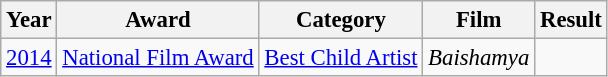<table class="wikitable" style="font-size: 95%;">
<tr>
<th>Year</th>
<th>Award</th>
<th>Category</th>
<th>Film</th>
<th>Result</th>
</tr>
<tr>
<td><a href='#'>2014</a></td>
<td><a href='#'>National Film Award</a></td>
<td><a href='#'>Best Child Artist</a></td>
<td><em>Baishamya</em></td>
<td></td>
</tr>
</table>
